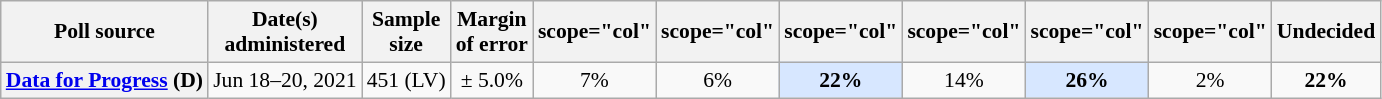<table class="wikitable plainrowheaders" style="text-align:center; font-size:90%;">
<tr>
<th scope="col">Poll source</th>
<th scope="col">Date(s)<br>administered</th>
<th scope="col">Sample<br>size</th>
<th scope="col">Margin<br>of error</th>
<th>scope="col" </th>
<th>scope="col" </th>
<th>scope="col" </th>
<th>scope="col" </th>
<th>scope="col" </th>
<th>scope="col" </th>
<th scope="col">Undecided</th>
</tr>
<tr>
<th scope="row"><a href='#'>Data for Progress</a> (D)</th>
<td>Jun 18–20, 2021</td>
<td>451 (LV)</td>
<td>± 5.0%</td>
<td>7%</td>
<td>6%</td>
<td style="background:#d7e7ff"><strong>22%</strong></td>
<td>14%</td>
<td style="background:#d7e7ff"><strong>26%</strong></td>
<td>2%</td>
<td><strong>22%</strong></td>
</tr>
</table>
